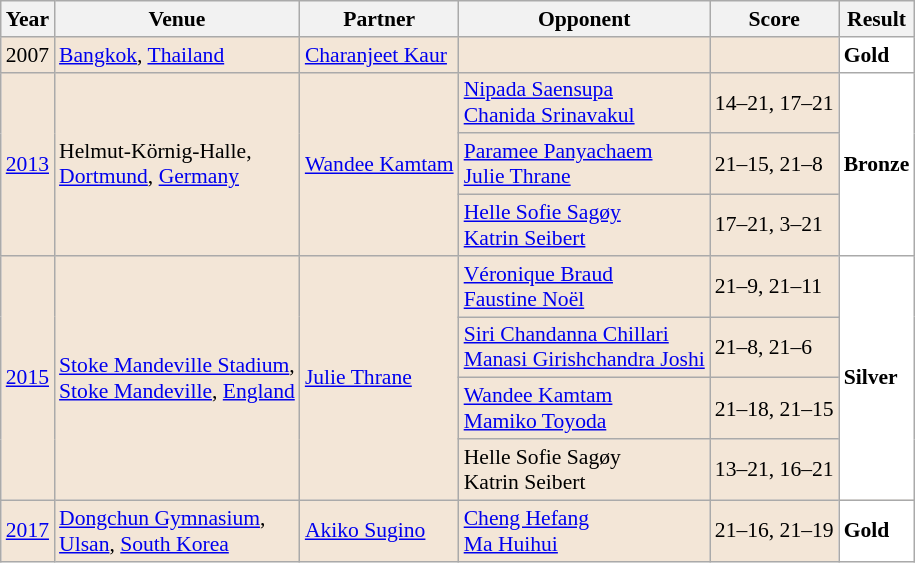<table class="sortable wikitable" style="font-size: 90%;">
<tr>
<th>Year</th>
<th>Venue</th>
<th>Partner</th>
<th>Opponent</th>
<th>Score</th>
<th>Result</th>
</tr>
<tr style="background:#F3E6D7">
<td align="center">2007</td>
<td align="left"><a href='#'>Bangkok</a>, <a href='#'>Thailand</a></td>
<td align="left"> <a href='#'>Charanjeet Kaur</a></td>
<td align="left"></td>
<td align="left"></td>
<td style="text-align:left; background:white"> <strong>Gold</strong></td>
</tr>
<tr style="background:#F3E6D7">
<td rowspan="3" align="center"><a href='#'>2013</a></td>
<td rowspan="3" align="left">Helmut-Körnig-Halle,<br><a href='#'>Dortmund</a>, <a href='#'>Germany</a></td>
<td rowspan="3" align="left"> <a href='#'>Wandee Kamtam</a></td>
<td align="left"> <a href='#'>Nipada Saensupa</a> <br>  <a href='#'>Chanida Srinavakul</a></td>
<td align="left">14–21, 17–21</td>
<td rowspan="3" style="text-align:left; background:white"> <strong>Bronze</strong></td>
</tr>
<tr style="background:#F3E6D7">
<td align="left"> <a href='#'>Paramee Panyachaem</a> <br>  <a href='#'>Julie Thrane</a></td>
<td align="left">21–15, 21–8</td>
</tr>
<tr style="background:#F3E6D7">
<td align="left"> <a href='#'>Helle Sofie Sagøy</a> <br>  <a href='#'>Katrin Seibert</a></td>
<td align="left">17–21, 3–21</td>
</tr>
<tr style="background:#F3E6D7">
<td rowspan="4" align="center"><a href='#'>2015</a></td>
<td rowspan="4" align="left"><a href='#'>Stoke Mandeville Stadium</a>,<br><a href='#'>Stoke Mandeville</a>, <a href='#'>England</a></td>
<td rowspan="4" align="left"> <a href='#'>Julie Thrane</a></td>
<td align="left"> <a href='#'>Véronique Braud</a> <br>  <a href='#'>Faustine Noël</a></td>
<td align="left">21–9, 21–11</td>
<td rowspan="4" style="text-align:left; background:white"> <strong>Silver</strong></td>
</tr>
<tr style="background:#F3E6D7">
<td align="left"> <a href='#'>Siri Chandanna Chillari</a> <br>  <a href='#'>Manasi Girishchandra Joshi</a></td>
<td align="left">21–8, 21–6</td>
</tr>
<tr style="background:#F3E6D7">
<td align="left"> <a href='#'>Wandee Kamtam</a> <br>  <a href='#'>Mamiko Toyoda</a></td>
<td align="left">21–18, 21–15</td>
</tr>
<tr style="background:#F3E6D7">
<td align="left"> Helle Sofie Sagøy <br>  Katrin Seibert</td>
<td align="left">13–21, 16–21</td>
</tr>
<tr style="background:#F3E6D7">
<td align="center"><a href='#'>2017</a></td>
<td align="left"><a href='#'>Dongchun Gymnasium</a>,<br><a href='#'>Ulsan</a>, <a href='#'>South Korea</a></td>
<td align="left"> <a href='#'>Akiko Sugino</a></td>
<td align="left"> <a href='#'>Cheng Hefang</a> <br>  <a href='#'>Ma Huihui</a></td>
<td align="left">21–16, 21–19</td>
<td style="text-align:left; background:white"> <strong>Gold</strong></td>
</tr>
</table>
